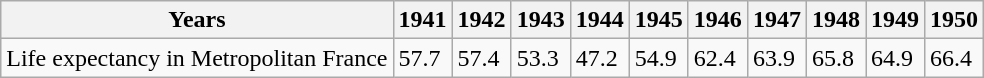<table class="wikitable">
<tr>
<th>Years</th>
<th>1941</th>
<th>1942</th>
<th>1943</th>
<th>1944</th>
<th>1945</th>
<th>1946</th>
<th>1947</th>
<th>1948</th>
<th>1949</th>
<th>1950</th>
</tr>
<tr>
<td>Life expectancy in Metropolitan France</td>
<td>57.7</td>
<td>57.4</td>
<td>53.3</td>
<td>47.2</td>
<td>54.9</td>
<td>62.4</td>
<td>63.9</td>
<td>65.8</td>
<td>64.9</td>
<td>66.4</td>
</tr>
</table>
